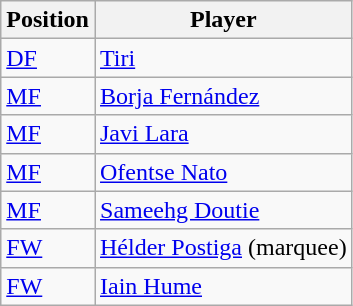<table class="wikitable sortable">
<tr>
<th>Position</th>
<th>Player</th>
</tr>
<tr>
<td><a href='#'>DF</a></td>
<td> <a href='#'>Tiri</a></td>
</tr>
<tr>
<td><a href='#'>MF</a></td>
<td> <a href='#'>Borja Fernández</a></td>
</tr>
<tr>
<td><a href='#'>MF</a></td>
<td> <a href='#'>Javi Lara</a></td>
</tr>
<tr>
<td><a href='#'>MF</a></td>
<td> <a href='#'>Ofentse Nato</a></td>
</tr>
<tr>
<td><a href='#'>MF</a></td>
<td> <a href='#'>Sameehg Doutie</a></td>
</tr>
<tr>
<td><a href='#'>FW</a></td>
<td> <a href='#'>Hélder Postiga</a> (marquee)</td>
</tr>
<tr>
<td><a href='#'>FW</a></td>
<td> <a href='#'>Iain Hume</a></td>
</tr>
</table>
